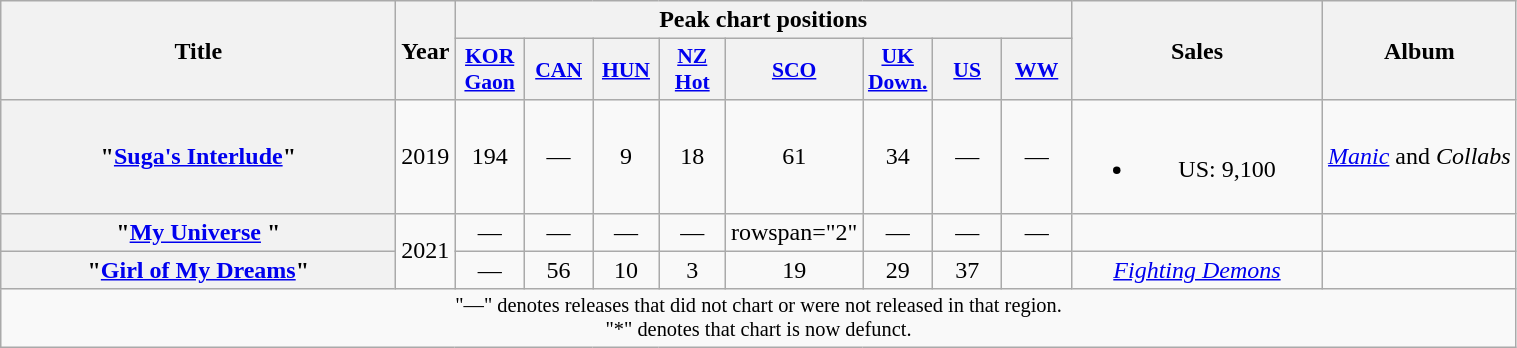<table class="wikitable plainrowheaders" style="text-align:center;" border="1">
<tr>
<th scope=col rowspan="2" style="width:16em;">Title</th>
<th scope=col rowspan="2">Year</th>
<th scope="col" colspan="8">Peak chart positions</th>
<th scope="col" rowspan="2" style="width:10em;">Sales</th>
<th scope="col" rowspan="2">Album</th>
</tr>
<tr>
<th scope="col" style="width:2.75em;font-size:90%;"><a href='#'>KOR<br>Gaon</a><br></th>
<th scope="col" style="width:2.7em;font-size:90%;"><a href='#'>CAN</a><br></th>
<th scope="col" style="width:2.6em;font-size:90%;"><a href='#'>HUN</a><br></th>
<th scope="col" style="width:2.6em;font-size:90%;"><a href='#'>NZ<br>Hot</a><br></th>
<th scope="col" style="width:2.6em;font-size:90%;"><a href='#'>SCO</a><br></th>
<th scope="col" style="width:2.6em;font-size:90%;"><a href='#'>UK<br>Down.</a><br></th>
<th scope="col" style="width:2.75em;font-size:90%;"><a href='#'>US</a><br></th>
<th scope="col" style="width:2.75em;font-size:90%;"><a href='#'>WW</a><br></th>
</tr>
<tr>
<th scope="row">"<a href='#'>Suga's Interlude</a>"<br></th>
<td>2019</td>
<td>194</td>
<td>—</td>
<td>9</td>
<td>18</td>
<td>61</td>
<td>34</td>
<td>—</td>
<td>—</td>
<td><br><ul><li>US: 9,100</li></ul></td>
<td><em><a href='#'>Manic</a></em> and <em>Collabs</em></td>
</tr>
<tr>
<th scope="row">"<a href='#'>My Universe</a> "<br></th>
<td rowspan="2">2021</td>
<td>—</td>
<td>—</td>
<td>—</td>
<td>—</td>
<td>rowspan="2" </td>
<td>—</td>
<td>—</td>
<td>—</td>
<td></td>
<td></td>
</tr>
<tr>
<th scope="row">"<a href='#'>Girl of My Dreams</a>"<br></th>
<td>—</td>
<td>56</td>
<td>10</td>
<td>3</td>
<td>19</td>
<td>29</td>
<td>37</td>
<td></td>
<td><em><a href='#'>Fighting Demons</a></em></td>
</tr>
<tr>
<td colspan="12" style="font-size:85%">"—" denotes releases that did not chart or were not released in that region.<br>"*" denotes that chart is now defunct.</td>
</tr>
</table>
